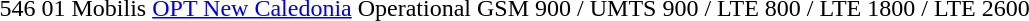<table>
<tr>
<td>546</td>
<td>01</td>
<td>Mobilis</td>
<td><a href='#'>OPT New Caledonia</a></td>
<td>Operational</td>
<td>GSM 900 / UMTS 900 / LTE 800 / LTE 1800 / LTE 2600</td>
<td></td>
</tr>
</table>
